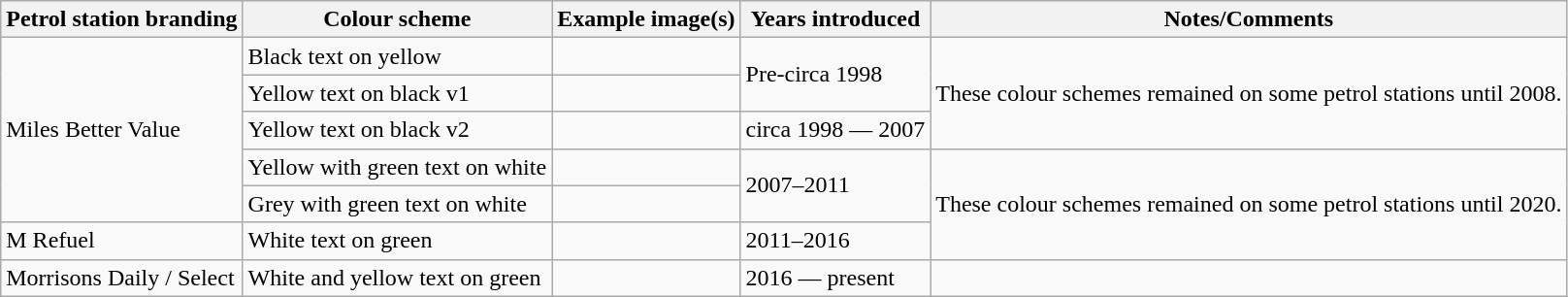<table class="wikitable">
<tr>
<th>Petrol station branding</th>
<th>Colour scheme</th>
<th>Example image(s)</th>
<th>Years introduced</th>
<th>Notes/Comments</th>
</tr>
<tr>
<td rowspan="5">Miles Better Value</td>
<td>Black text on yellow</td>
<td></td>
<td rowspan="2">Pre-circa 1998</td>
<td rowspan="3">These colour schemes remained on some petrol stations until 2008.</td>
</tr>
<tr>
<td>Yellow text on black v1</td>
<td></td>
</tr>
<tr>
<td>Yellow text on black v2</td>
<td></td>
<td>circa 1998 — 2007</td>
</tr>
<tr>
<td>Yellow with green text on white</td>
<td></td>
<td rowspan="2">2007–2011</td>
<td rowspan="3">These colour schemes remained on some petrol stations until 2020.</td>
</tr>
<tr>
<td>Grey with green text on white</td>
<td></td>
</tr>
<tr>
<td>M Refuel</td>
<td>White text on green</td>
<td></td>
<td>2011–2016</td>
</tr>
<tr>
<td>Morrisons Daily / Select</td>
<td>White and yellow text on green</td>
<td></td>
<td>2016 — present</td>
<td></td>
</tr>
</table>
